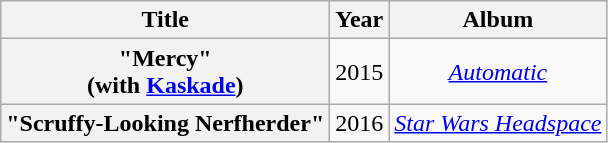<table class="wikitable plainrowheaders" style="text-align:center;">
<tr>
<th scope="col">Title</th>
<th scope="col">Year</th>
<th scope="col">Album</th>
</tr>
<tr>
<th scope="row">"Mercy"<br><span>(with <a href='#'>Kaskade</a>)</span></th>
<td>2015</td>
<td><em><a href='#'>Automatic</a></em></td>
</tr>
<tr>
<th scope="row">"Scruffy-Looking Nerfherder"</th>
<td>2016</td>
<td><em><a href='#'>Star Wars Headspace</a></em></td>
</tr>
</table>
